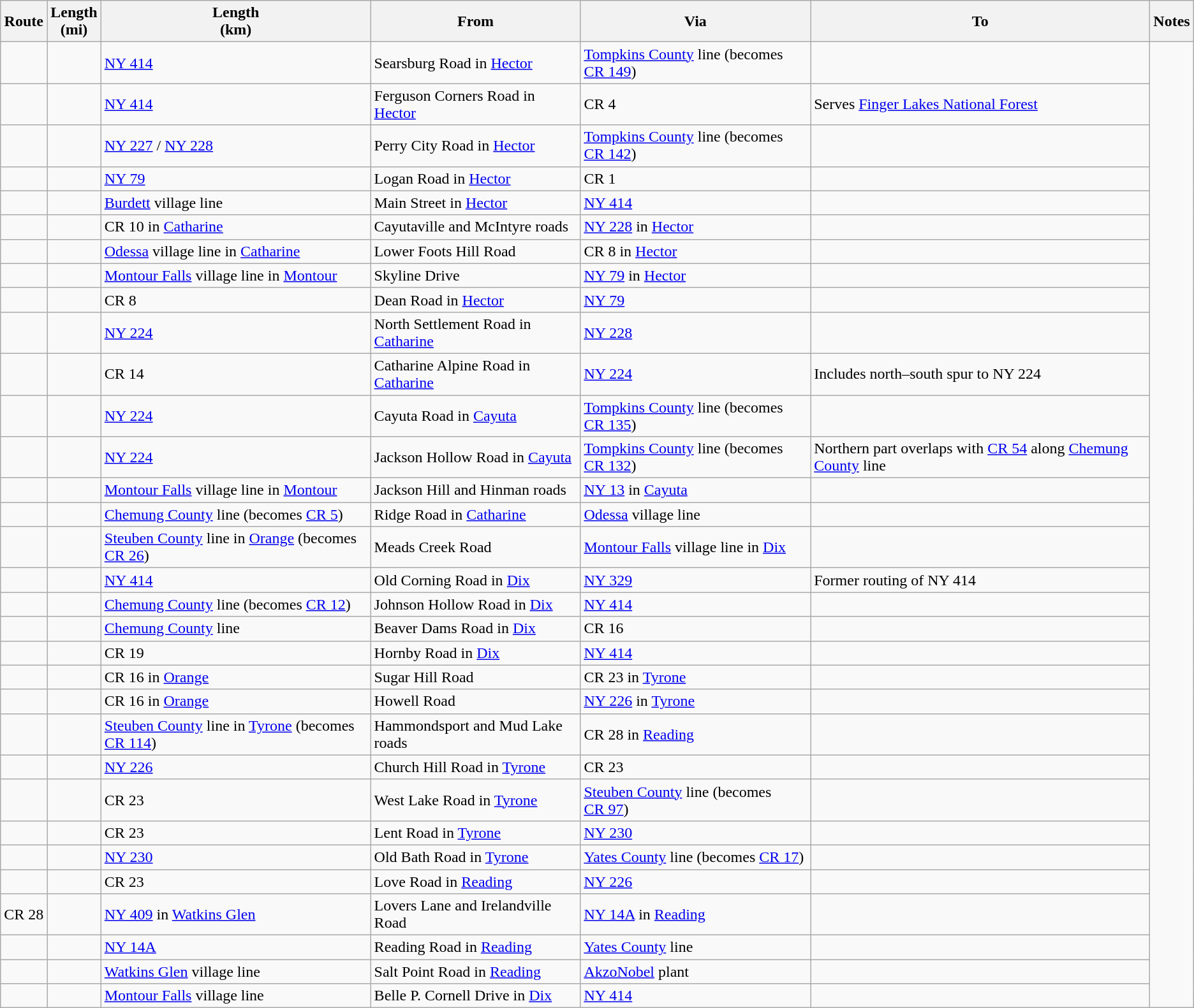<table class="wikitable sortable">
<tr>
<th>Route</th>
<th>Length<br>(mi)</th>
<th>Length<br>(km)</th>
<th class="unsortable">From</th>
<th class="unsortable">Via</th>
<th class="unsortable">To</th>
<th class="unsortable">Notes</th>
</tr>
<tr>
<td id="1"></td>
<td></td>
<td><a href='#'>NY&nbsp;414</a></td>
<td>Searsburg Road in <a href='#'>Hector</a></td>
<td><a href='#'>Tompkins County</a> line (becomes <a href='#'>CR 149</a>)</td>
<td></td>
</tr>
<tr>
<td id="2"></td>
<td></td>
<td><a href='#'>NY&nbsp;414</a></td>
<td>Ferguson Corners Road in <a href='#'>Hector</a></td>
<td>CR 4</td>
<td>Serves <a href='#'>Finger Lakes National Forest</a></td>
</tr>
<tr>
<td id="3"></td>
<td></td>
<td><a href='#'>NY&nbsp;227</a> / <a href='#'>NY&nbsp;228</a></td>
<td>Perry City Road in <a href='#'>Hector</a></td>
<td><a href='#'>Tompkins County</a> line (becomes <a href='#'>CR 142</a>)</td>
<td></td>
</tr>
<tr>
<td id="4"></td>
<td></td>
<td><a href='#'>NY&nbsp;79</a></td>
<td>Logan Road in <a href='#'>Hector</a></td>
<td>CR 1</td>
<td></td>
</tr>
<tr>
<td id="5"></td>
<td></td>
<td><a href='#'>Burdett</a> village line</td>
<td>Main Street in <a href='#'>Hector</a></td>
<td><a href='#'>NY&nbsp;414</a></td>
<td></td>
</tr>
<tr>
<td id="6"></td>
<td></td>
<td>CR 10 in <a href='#'>Catharine</a></td>
<td>Cayutaville and McIntyre roads</td>
<td><a href='#'>NY&nbsp;228</a> in <a href='#'>Hector</a></td>
<td></td>
</tr>
<tr>
<td id="7"></td>
<td></td>
<td><a href='#'>Odessa</a> village line in <a href='#'>Catharine</a></td>
<td>Lower Foots Hill Road</td>
<td>CR 8 in <a href='#'>Hector</a></td>
<td></td>
</tr>
<tr>
<td id="8"></td>
<td></td>
<td><a href='#'>Montour Falls</a> village line in <a href='#'>Montour</a></td>
<td>Skyline Drive</td>
<td><a href='#'>NY&nbsp;79</a> in <a href='#'>Hector</a></td>
<td></td>
</tr>
<tr>
<td id="9"></td>
<td></td>
<td>CR 8</td>
<td>Dean Road in <a href='#'>Hector</a></td>
<td><a href='#'>NY&nbsp;79</a></td>
<td></td>
</tr>
<tr>
<td id="10"></td>
<td></td>
<td><a href='#'>NY&nbsp;224</a></td>
<td>North Settlement Road in <a href='#'>Catharine</a></td>
<td><a href='#'>NY&nbsp;228</a></td>
<td></td>
</tr>
<tr>
<td id="11"></td>
<td></td>
<td>CR 14</td>
<td>Catharine Alpine Road in <a href='#'>Catharine</a></td>
<td><a href='#'>NY&nbsp;224</a></td>
<td>Includes north–south spur to NY 224</td>
</tr>
<tr>
<td id="12"></td>
<td></td>
<td><a href='#'>NY&nbsp;224</a></td>
<td>Cayuta Road in <a href='#'>Cayuta</a></td>
<td><a href='#'>Tompkins County</a> line (becomes <a href='#'>CR 135</a>)</td>
<td></td>
</tr>
<tr>
<td id="13"></td>
<td></td>
<td><a href='#'>NY&nbsp;224</a></td>
<td>Jackson Hollow Road in <a href='#'>Cayuta</a></td>
<td><a href='#'>Tompkins County</a> line (becomes <a href='#'>CR 132</a>)</td>
<td>Northern part overlaps with <a href='#'>CR 54</a> along <a href='#'>Chemung County</a> line</td>
</tr>
<tr>
<td id="14"></td>
<td></td>
<td><a href='#'>Montour Falls</a> village line in <a href='#'>Montour</a></td>
<td>Jackson Hill and Hinman roads</td>
<td><a href='#'>NY&nbsp;13</a> in <a href='#'>Cayuta</a></td>
<td></td>
</tr>
<tr>
<td id="15"></td>
<td></td>
<td><a href='#'>Chemung County</a> line (becomes <a href='#'>CR 5</a>)</td>
<td>Ridge Road in <a href='#'>Catharine</a></td>
<td><a href='#'>Odessa</a> village line</td>
<td></td>
</tr>
<tr>
<td id="16"></td>
<td></td>
<td><a href='#'>Steuben County</a> line in <a href='#'>Orange</a> (becomes <a href='#'>CR 26</a>)</td>
<td>Meads Creek Road</td>
<td><a href='#'>Montour Falls</a> village line in <a href='#'>Dix</a></td>
<td></td>
</tr>
<tr>
<td id="17"></td>
<td></td>
<td><a href='#'>NY&nbsp;414</a></td>
<td>Old Corning Road in <a href='#'>Dix</a></td>
<td><a href='#'>NY&nbsp;329</a></td>
<td>Former routing of NY 414</td>
</tr>
<tr>
<td id="18"></td>
<td></td>
<td><a href='#'>Chemung County</a> line (becomes <a href='#'>CR 12</a>)</td>
<td>Johnson Hollow Road in <a href='#'>Dix</a></td>
<td><a href='#'>NY&nbsp;414</a></td>
<td></td>
</tr>
<tr>
<td id="19"></td>
<td></td>
<td><a href='#'>Chemung County</a> line</td>
<td>Beaver Dams Road in <a href='#'>Dix</a></td>
<td>CR 16</td>
<td></td>
</tr>
<tr>
<td id="20"></td>
<td></td>
<td>CR 19</td>
<td>Hornby Road in <a href='#'>Dix</a></td>
<td><a href='#'>NY&nbsp;414</a></td>
<td></td>
</tr>
<tr>
<td id="21"></td>
<td></td>
<td>CR 16 in <a href='#'>Orange</a></td>
<td>Sugar Hill Road</td>
<td>CR 23 in <a href='#'>Tyrone</a></td>
<td></td>
</tr>
<tr>
<td id="22"></td>
<td></td>
<td>CR 16 in <a href='#'>Orange</a></td>
<td>Howell Road</td>
<td><a href='#'>NY&nbsp;226</a> in <a href='#'>Tyrone</a></td>
<td></td>
</tr>
<tr>
<td id="23"></td>
<td></td>
<td><a href='#'>Steuben County</a> line in <a href='#'>Tyrone</a> (becomes <a href='#'>CR 114</a>)</td>
<td>Hammondsport and Mud Lake roads</td>
<td>CR 28 in <a href='#'>Reading</a></td>
<td></td>
</tr>
<tr>
<td id="23A"></td>
<td></td>
<td><a href='#'>NY&nbsp;226</a></td>
<td>Church Hill Road in <a href='#'>Tyrone</a></td>
<td>CR 23</td>
<td></td>
</tr>
<tr>
<td id="24"></td>
<td></td>
<td>CR 23</td>
<td>West Lake Road in <a href='#'>Tyrone</a></td>
<td><a href='#'>Steuben County</a> line (becomes <a href='#'>CR 97</a>)</td>
<td></td>
</tr>
<tr>
<td id="25"></td>
<td></td>
<td>CR 23</td>
<td>Lent Road in <a href='#'>Tyrone</a></td>
<td><a href='#'>NY&nbsp;230</a></td>
<td></td>
</tr>
<tr>
<td id="26"></td>
<td></td>
<td><a href='#'>NY&nbsp;230</a></td>
<td>Old Bath Road in <a href='#'>Tyrone</a></td>
<td><a href='#'>Yates County</a> line (becomes <a href='#'>CR 17</a>)</td>
<td></td>
</tr>
<tr>
<td id="27"></td>
<td></td>
<td>CR 23</td>
<td>Love Road in <a href='#'>Reading</a></td>
<td><a href='#'>NY&nbsp;226</a></td>
<td></td>
</tr>
<tr>
<td id="28"> CR 28</td>
<td></td>
<td><a href='#'>NY&nbsp;409</a> in <a href='#'>Watkins Glen</a></td>
<td>Lovers Lane and Irelandville Road</td>
<td><a href='#'>NY&nbsp;14A</a> in <a href='#'>Reading</a></td>
<td></td>
</tr>
<tr>
<td id="29"></td>
<td></td>
<td><a href='#'>NY&nbsp;14A</a></td>
<td>Reading Road in <a href='#'>Reading</a></td>
<td><a href='#'>Yates County</a> line</td>
<td></td>
</tr>
<tr>
<td id="30"></td>
<td></td>
<td><a href='#'>Watkins Glen</a> village line</td>
<td>Salt Point Road in <a href='#'>Reading</a></td>
<td><a href='#'>AkzoNobel</a> plant</td>
<td></td>
</tr>
<tr>
<td id="31"></td>
<td></td>
<td><a href='#'>Montour Falls</a> village line</td>
<td>Belle P. Cornell Drive in <a href='#'>Dix</a></td>
<td><a href='#'>NY&nbsp;414</a></td>
<td></td>
</tr>
</table>
